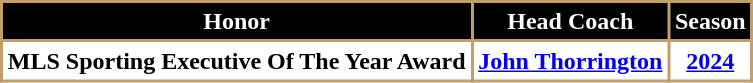<table class="wikitable">
<tr>
<th style="background:#000; color:#FFF; border:2px solid #C39E6D;" scope="col">Honor</th>
<th style="background:#000; color:#FFF; border:2px solid #C39E6D;" scope="col">Head Coach</th>
<th style="background:#000; color:#FFF; border:2px solid #C39E6D;" scope="col">Season</th>
</tr>
<tr>
<th style="background:#FFF; color:#000; border:2px solid #C39E6D;" scope="col">MLS Sporting Executive Of The Year Award</th>
<th style="background:#FFF; color:#000; border:2px solid #C39E6D;" scope="col"><a href='#'>John Thorrington</a></th>
<th style="background:#FFF; color:#000; border:2px solid #C39E6D;" scope="col"><a href='#'>2024</a></th>
</tr>
</table>
